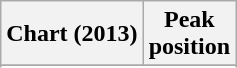<table class="wikitable sortable plainrowheaders" style="text-align:center">
<tr>
<th scope="col">Chart (2013)</th>
<th scope="col">Peak<br>position</th>
</tr>
<tr>
</tr>
<tr>
</tr>
<tr>
</tr>
</table>
